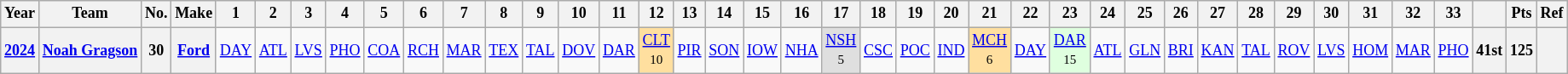<table class="wikitable" style="text-align:center; font-size:75%">
<tr>
<th>Year</th>
<th>Team</th>
<th>No.</th>
<th>Make</th>
<th>1</th>
<th>2</th>
<th>3</th>
<th>4</th>
<th>5</th>
<th>6</th>
<th>7</th>
<th>8</th>
<th>9</th>
<th>10</th>
<th>11</th>
<th>12</th>
<th>13</th>
<th>14</th>
<th>15</th>
<th>16</th>
<th>17</th>
<th>18</th>
<th>19</th>
<th>20</th>
<th>21</th>
<th>22</th>
<th>23</th>
<th>24</th>
<th>25</th>
<th>26</th>
<th>27</th>
<th>28</th>
<th>29</th>
<th>30</th>
<th>31</th>
<th>32</th>
<th>33</th>
<th></th>
<th>Pts</th>
<th>Ref</th>
</tr>
<tr>
<th><a href='#'>2024</a></th>
<th><a href='#'>Noah Gragson</a></th>
<th>30</th>
<th><a href='#'>Ford</a></th>
<td><a href='#'>DAY</a></td>
<td><a href='#'>ATL</a></td>
<td><a href='#'>LVS</a></td>
<td><a href='#'>PHO</a></td>
<td><a href='#'>COA</a></td>
<td><a href='#'>RCH</a></td>
<td><a href='#'>MAR</a></td>
<td><a href='#'>TEX</a></td>
<td><a href='#'>TAL</a></td>
<td><a href='#'>DOV</a></td>
<td><a href='#'>DAR</a></td>
<td style="background:#FFDF9F;"><a href='#'>CLT</a><br><small>10</small></td>
<td><a href='#'>PIR</a></td>
<td><a href='#'>SON</a></td>
<td><a href='#'>IOW</a></td>
<td><a href='#'>NHA</a></td>
<td style="background:#DFDFDF;"><a href='#'>NSH</a><br><small>5</small></td>
<td><a href='#'>CSC</a></td>
<td><a href='#'>POC</a></td>
<td><a href='#'>IND</a></td>
<td style="background:#FFDF9F;"><a href='#'>MCH</a><br><small>6</small></td>
<td><a href='#'>DAY</a></td>
<td style="background:#DFFFDF;"><a href='#'>DAR</a><br><small>15</small></td>
<td><a href='#'>ATL</a></td>
<td><a href='#'>GLN</a></td>
<td><a href='#'>BRI</a></td>
<td><a href='#'>KAN</a></td>
<td><a href='#'>TAL</a></td>
<td><a href='#'>ROV</a></td>
<td><a href='#'>LVS</a></td>
<td><a href='#'>HOM</a></td>
<td><a href='#'>MAR</a></td>
<td><a href='#'>PHO</a></td>
<th>41st</th>
<th>125</th>
<th></th>
</tr>
</table>
